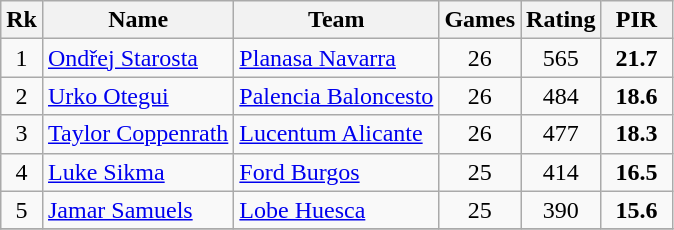<table class="wikitable" style="text-align: center;">
<tr>
<th>Rk</th>
<th>Name</th>
<th>Team</th>
<th>Games</th>
<th>Rating</th>
<th width=40>PIR</th>
</tr>
<tr>
<td>1</td>
<td align="left"> <a href='#'>Ondřej Starosta</a></td>
<td align="left"><a href='#'>Planasa Navarra</a></td>
<td>26</td>
<td>565</td>
<td><strong>21.7</strong></td>
</tr>
<tr>
<td>2</td>
<td align="left"> <a href='#'>Urko Otegui</a></td>
<td align="left"><a href='#'>Palencia Baloncesto</a></td>
<td>26</td>
<td>484</td>
<td><strong>18.6</strong></td>
</tr>
<tr>
<td>3</td>
<td align="left"> <a href='#'>Taylor Coppenrath</a></td>
<td align="left"><a href='#'>Lucentum Alicante</a></td>
<td>26</td>
<td>477</td>
<td><strong>18.3</strong></td>
</tr>
<tr>
<td>4</td>
<td align="left"> <a href='#'>Luke Sikma</a></td>
<td align="left"><a href='#'>Ford Burgos</a></td>
<td>25</td>
<td>414</td>
<td><strong>16.5</strong></td>
</tr>
<tr>
<td>5</td>
<td align="left"> <a href='#'>Jamar Samuels</a></td>
<td align="left"><a href='#'>Lobe Huesca</a></td>
<td>25</td>
<td>390</td>
<td><strong>15.6</strong></td>
</tr>
<tr>
</tr>
</table>
